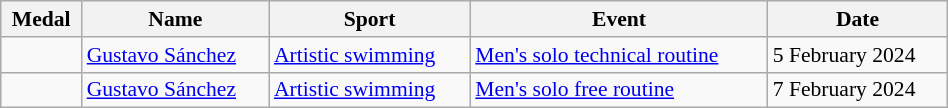<table class="wikitable sortable" style="font-size:90%; width:50%;">
<tr>
<th>Medal</th>
<th>Name</th>
<th>Sport</th>
<th>Event</th>
<th>Date</th>
</tr>
<tr>
<td></td>
<td><a href='#'>Gustavo Sánchez</a></td>
<td><a href='#'>Artistic swimming</a></td>
<td><a href='#'>Men's solo technical routine</a></td>
<td>5 February 2024</td>
</tr>
<tr>
<td></td>
<td><a href='#'>Gustavo Sánchez</a></td>
<td><a href='#'>Artistic swimming</a></td>
<td><a href='#'>Men's solo free routine</a></td>
<td>7 February 2024</td>
</tr>
</table>
